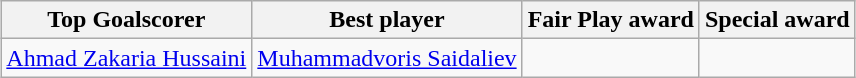<table class="wikitable" style="text-align: center; margin: 0 auto;">
<tr>
<th>Top Goalscorer</th>
<th>Best player</th>
<th>Fair Play award</th>
<th>Special award</th>
</tr>
<tr>
<td> <a href='#'>Ahmad Zakaria Hussaini</a></td>
<td> <a href='#'>Muhammadvoris Saidaliev</a></td>
<td></td>
<td></td>
</tr>
</table>
